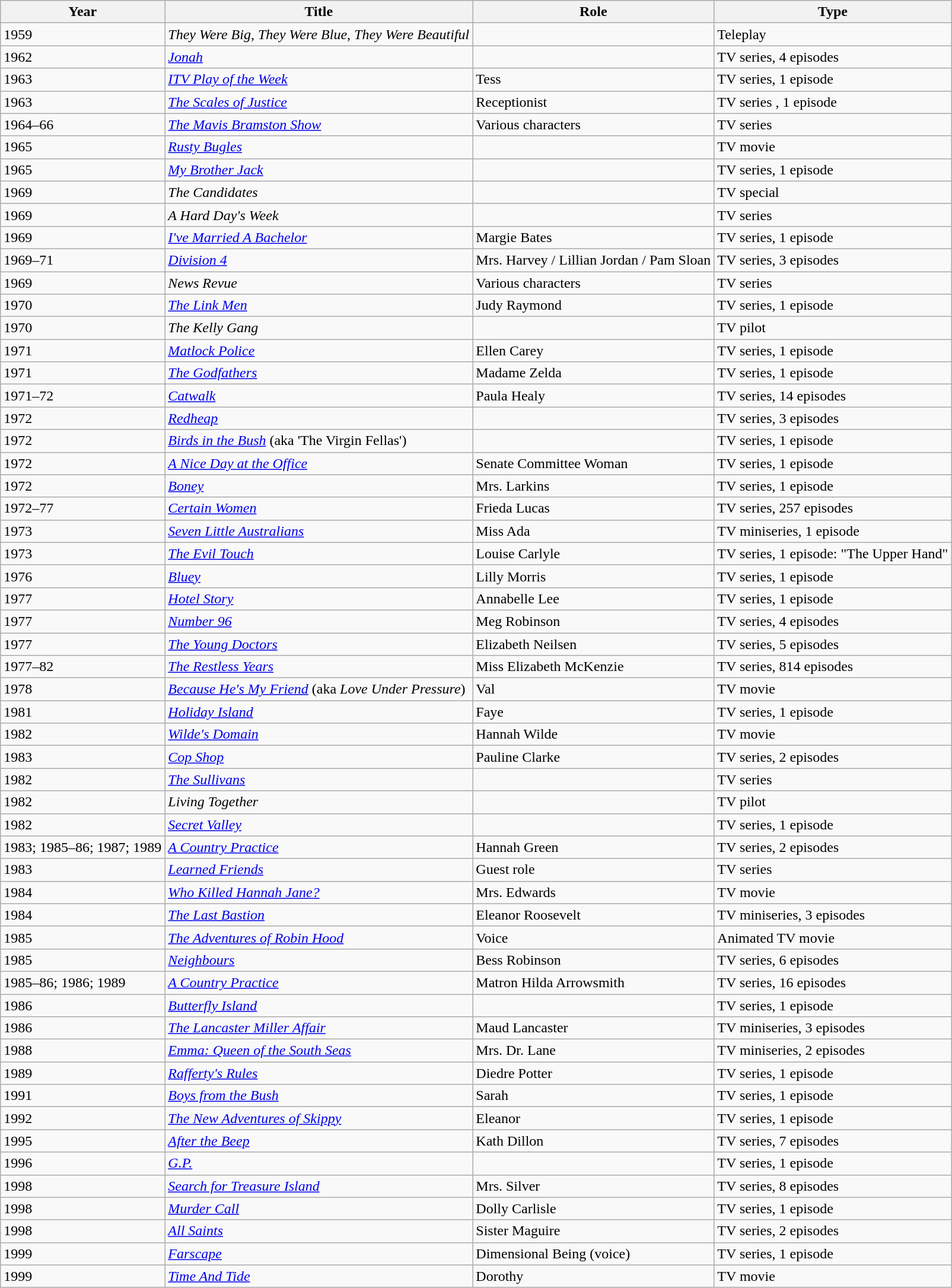<table class="wikitable">
<tr>
<th>Year</th>
<th>Title</th>
<th>Role</th>
<th>Type</th>
</tr>
<tr>
<td>1959</td>
<td><em>They Were Big, They Were Blue, They Were Beautiful</em></td>
<td></td>
<td>Teleplay</td>
</tr>
<tr>
<td>1962</td>
<td><em><a href='#'>Jonah</a></em></td>
<td></td>
<td>TV series, 4 episodes</td>
</tr>
<tr>
<td>1963</td>
<td><em><a href='#'>ITV Play of the Week</a></em></td>
<td>Tess</td>
<td>TV series, 1 episode</td>
</tr>
<tr>
<td>1963</td>
<td><em><a href='#'>The Scales of Justice</a></em></td>
<td>Receptionist</td>
<td>TV series , 1 episode</td>
</tr>
<tr>
<td>1964–66</td>
<td><em><a href='#'>The Mavis Bramston Show</a></em></td>
<td>Various characters</td>
<td>TV series</td>
</tr>
<tr>
<td>1965</td>
<td><em><a href='#'>Rusty Bugles</a></em></td>
<td></td>
<td>TV movie</td>
</tr>
<tr>
<td>1965</td>
<td><em><a href='#'>My Brother Jack</a></em></td>
<td></td>
<td>TV series, 1 episode</td>
</tr>
<tr>
<td>1969</td>
<td><em>The Candidates</em></td>
<td></td>
<td>TV special</td>
</tr>
<tr>
<td>1969</td>
<td><em>A Hard Day's Week</em></td>
<td></td>
<td>TV series</td>
</tr>
<tr>
<td>1969</td>
<td><em><a href='#'>I've Married A Bachelor</a></em></td>
<td>Margie Bates</td>
<td>TV series, 1 episode</td>
</tr>
<tr>
<td>1969–71</td>
<td><em><a href='#'>Division 4</a></em></td>
<td>Mrs. Harvey / Lillian Jordan / Pam Sloan</td>
<td>TV series, 3 episodes</td>
</tr>
<tr>
<td>1969</td>
<td><em>News Revue</em></td>
<td>Various characters</td>
<td>TV series</td>
</tr>
<tr>
<td>1970</td>
<td><em><a href='#'>The Link Men</a></em></td>
<td>Judy Raymond</td>
<td>TV series, 1 episode</td>
</tr>
<tr>
<td>1970</td>
<td><em>The Kelly Gang</em></td>
<td></td>
<td>TV pilot</td>
</tr>
<tr>
<td>1971</td>
<td><em><a href='#'>Matlock Police</a></em></td>
<td>Ellen Carey</td>
<td>TV series, 1 episode</td>
</tr>
<tr>
<td>1971</td>
<td><em><a href='#'>The Godfathers</a></em></td>
<td>Madame Zelda</td>
<td>TV series, 1 episode</td>
</tr>
<tr>
<td>1971–72</td>
<td><em><a href='#'>Catwalk</a></em></td>
<td>Paula Healy</td>
<td>TV series, 14 episodes</td>
</tr>
<tr>
<td>1972</td>
<td><em><a href='#'>Redheap</a></em></td>
<td></td>
<td>TV series, 3 episodes</td>
</tr>
<tr>
<td>1972</td>
<td><em><a href='#'>Birds in the Bush</a></em> (aka 'The Virgin Fellas')</td>
<td></td>
<td>TV series, 1 episode</td>
</tr>
<tr>
<td>1972</td>
<td><em><a href='#'>A Nice Day at the Office</a></em></td>
<td>Senate Committee Woman</td>
<td>TV series, 1 episode</td>
</tr>
<tr>
<td>1972</td>
<td><em><a href='#'>Boney</a></em></td>
<td>Mrs. Larkins</td>
<td>TV series, 1 episode</td>
</tr>
<tr>
<td>1972–77</td>
<td><em><a href='#'>Certain Women</a></em></td>
<td>Frieda Lucas</td>
<td>TV series, 257 episodes</td>
</tr>
<tr>
<td>1973</td>
<td><em><a href='#'>Seven Little Australians</a></em></td>
<td>Miss Ada</td>
<td>TV miniseries, 1 episode</td>
</tr>
<tr>
<td>1973</td>
<td><em><a href='#'>The Evil Touch</a></em></td>
<td>Louise Carlyle</td>
<td>TV series, 1 episode: "The Upper Hand"</td>
</tr>
<tr>
<td>1976</td>
<td><em><a href='#'>Bluey</a></em></td>
<td>Lilly Morris</td>
<td>TV series, 1 episode</td>
</tr>
<tr>
<td>1977</td>
<td><em><a href='#'>Hotel Story</a></em></td>
<td>Annabelle Lee</td>
<td>TV series, 1 episode</td>
</tr>
<tr>
<td>1977</td>
<td><em><a href='#'>Number 96</a></em></td>
<td>Meg Robinson</td>
<td>TV series, 4 episodes</td>
</tr>
<tr>
<td>1977</td>
<td><em><a href='#'>The Young Doctors</a></em></td>
<td>Elizabeth Neilsen</td>
<td>TV series, 5 episodes</td>
</tr>
<tr>
<td>1977–82</td>
<td><em><a href='#'>The Restless Years</a></em></td>
<td>Miss Elizabeth McKenzie</td>
<td>TV series, 814 episodes</td>
</tr>
<tr>
<td>1978</td>
<td><em><a href='#'>Because He's My Friend</a></em> (aka <em>Love Under Pressure</em>)</td>
<td>Val</td>
<td>TV movie</td>
</tr>
<tr>
<td>1981</td>
<td><em><a href='#'>Holiday Island</a></em></td>
<td>Faye</td>
<td>TV series, 1 episode</td>
</tr>
<tr>
<td>1982</td>
<td><em><a href='#'>Wilde's Domain</a></em></td>
<td>Hannah Wilde</td>
<td>TV movie</td>
</tr>
<tr>
<td>1983</td>
<td><em><a href='#'>Cop Shop</a></em></td>
<td>Pauline Clarke</td>
<td>TV series, 2 episodes</td>
</tr>
<tr>
<td>1982</td>
<td><em><a href='#'>The Sullivans</a></em></td>
<td></td>
<td>TV series</td>
</tr>
<tr>
<td>1982</td>
<td><em>Living Together</em></td>
<td></td>
<td>TV pilot</td>
</tr>
<tr>
<td>1982</td>
<td><em><a href='#'>Secret Valley</a></em></td>
<td></td>
<td>TV series, 1 episode</td>
</tr>
<tr>
<td>1983; 1985–86; 1987; 1989</td>
<td><em><a href='#'>A Country Practice</a></em></td>
<td>Hannah Green</td>
<td>TV series, 2 episodes</td>
</tr>
<tr>
<td>1983</td>
<td><em><a href='#'>Learned Friends</a></em></td>
<td>Guest role</td>
<td>TV series</td>
</tr>
<tr>
<td>1984</td>
<td><em><a href='#'>Who Killed Hannah Jane?</a></em></td>
<td>Mrs. Edwards</td>
<td>TV movie</td>
</tr>
<tr>
<td>1984</td>
<td><em><a href='#'>The Last Bastion</a></em></td>
<td>Eleanor Roosevelt</td>
<td>TV miniseries, 3 episodes</td>
</tr>
<tr>
<td>1985</td>
<td><em><a href='#'>The Adventures of Robin Hood</a></em></td>
<td>Voice</td>
<td>Animated TV movie</td>
</tr>
<tr>
<td>1985</td>
<td><em><a href='#'>Neighbours</a></em></td>
<td>Bess Robinson</td>
<td>TV series, 6 episodes</td>
</tr>
<tr>
<td>1985–86; 1986; 1989</td>
<td><em><a href='#'>A Country Practice</a></em></td>
<td>Matron Hilda Arrowsmith</td>
<td>TV series, 16 episodes</td>
</tr>
<tr>
<td>1986</td>
<td><em><a href='#'>Butterfly Island</a></em></td>
<td></td>
<td>TV series, 1 episode</td>
</tr>
<tr>
<td>1986</td>
<td><em><a href='#'>The Lancaster Miller Affair</a></em></td>
<td>Maud Lancaster</td>
<td>TV miniseries, 3 episodes</td>
</tr>
<tr>
<td>1988</td>
<td><em><a href='#'>Emma: Queen of the South Seas</a></em></td>
<td>Mrs. Dr. Lane</td>
<td>TV miniseries, 2 episodes</td>
</tr>
<tr>
<td>1989</td>
<td><em><a href='#'>Rafferty's Rules</a></em></td>
<td>Diedre Potter</td>
<td>TV series, 1 episode</td>
</tr>
<tr>
<td>1991</td>
<td><em><a href='#'>Boys from the Bush</a></em></td>
<td>Sarah</td>
<td>TV series, 1 episode</td>
</tr>
<tr>
<td>1992</td>
<td><em><a href='#'>The New Adventures of Skippy</a></em></td>
<td>Eleanor</td>
<td>TV series, 1 episode</td>
</tr>
<tr>
<td>1995</td>
<td><em><a href='#'>After the Beep</a></em></td>
<td>Kath Dillon</td>
<td>TV series, 7 episodes</td>
</tr>
<tr>
<td>1996</td>
<td><em><a href='#'>G.P.</a></em></td>
<td></td>
<td>TV series, 1 episode</td>
</tr>
<tr>
<td>1998</td>
<td><em><a href='#'>Search for Treasure Island</a></em></td>
<td>Mrs. Silver</td>
<td>TV series, 8 episodes</td>
</tr>
<tr>
<td>1998</td>
<td><em><a href='#'>Murder Call</a></em></td>
<td>Dolly Carlisle</td>
<td>TV series, 1 episode</td>
</tr>
<tr>
<td>1998</td>
<td><em><a href='#'>All Saints</a></em></td>
<td>Sister Maguire</td>
<td>TV series, 2 episodes</td>
</tr>
<tr>
<td>1999</td>
<td><em><a href='#'>Farscape</a></em></td>
<td>Dimensional Being (voice)</td>
<td>TV series, 1 episode</td>
</tr>
<tr>
<td>1999</td>
<td><em><a href='#'>Time And Tide</a></em></td>
<td>Dorothy</td>
<td>TV movie</td>
</tr>
</table>
